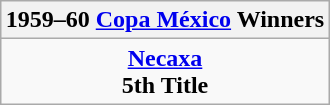<table class="wikitable" style="text-align: center; margin: 0 auto;">
<tr>
<th>1959–60 <a href='#'>Copa México</a> Winners</th>
</tr>
<tr>
<td><strong><a href='#'>Necaxa</a></strong><br><strong>5th Title</strong></td>
</tr>
</table>
